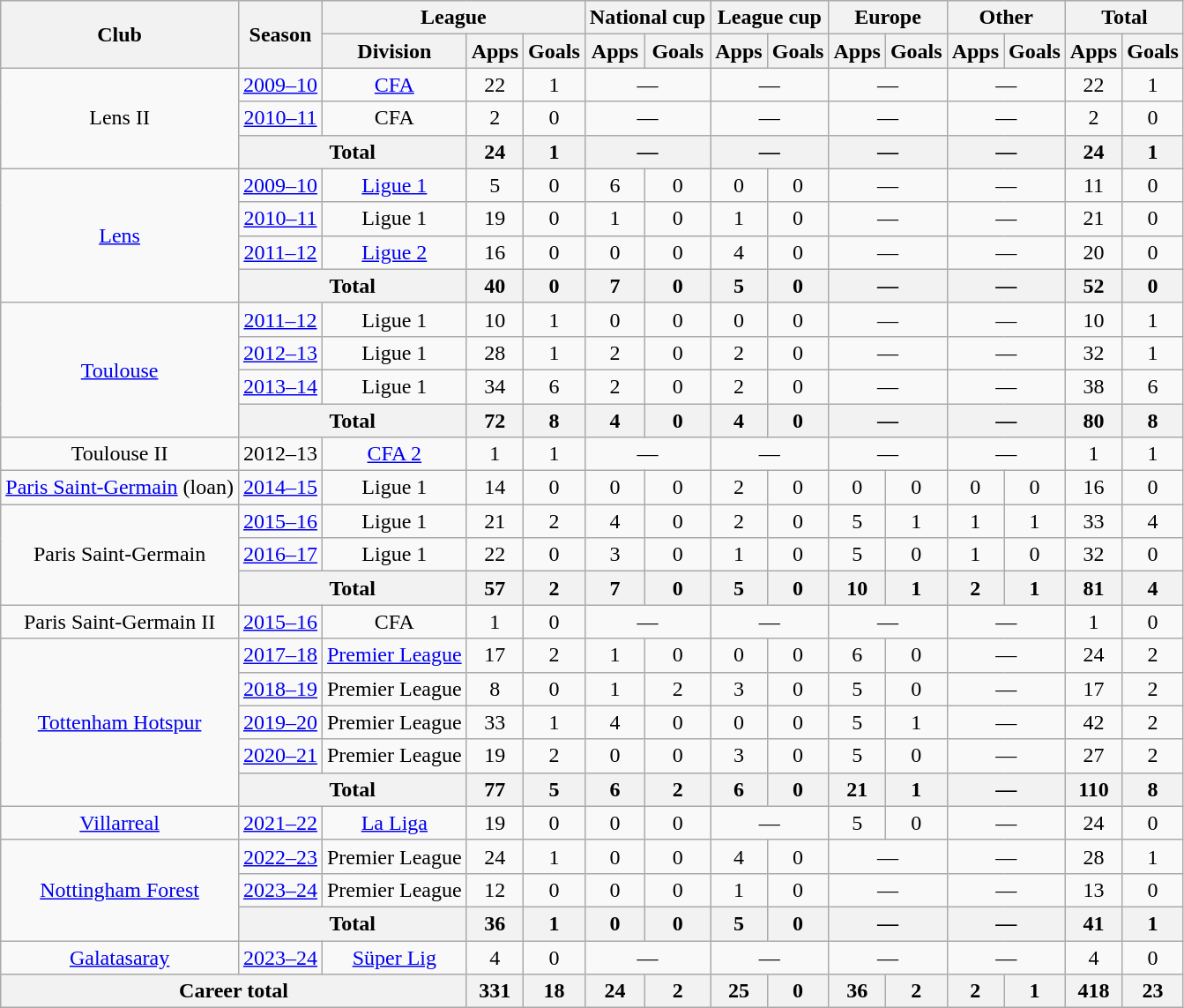<table class=wikitable style="text-align:center">
<tr>
<th rowspan="2">Club</th>
<th rowspan="2">Season</th>
<th colspan="3">League</th>
<th colspan="2">National cup</th>
<th colspan="2">League cup</th>
<th colspan="2">Europe</th>
<th colspan="2">Other</th>
<th colspan="2">Total</th>
</tr>
<tr>
<th>Division</th>
<th>Apps</th>
<th>Goals</th>
<th>Apps</th>
<th>Goals</th>
<th>Apps</th>
<th>Goals</th>
<th>Apps</th>
<th>Goals</th>
<th>Apps</th>
<th>Goals</th>
<th>Apps</th>
<th>Goals</th>
</tr>
<tr>
<td rowspan="3">Lens II</td>
<td><a href='#'>2009–10</a></td>
<td><a href='#'>CFA</a></td>
<td>22</td>
<td>1</td>
<td colspan="2">—</td>
<td colspan="2">—</td>
<td colspan="2">—</td>
<td colspan="2">—</td>
<td>22</td>
<td>1</td>
</tr>
<tr>
<td><a href='#'>2010–11</a></td>
<td>CFA</td>
<td>2</td>
<td>0</td>
<td colspan="2">—</td>
<td colspan="2">—</td>
<td colspan="2">—</td>
<td colspan="2">—</td>
<td>2</td>
<td>0</td>
</tr>
<tr>
<th colspan="2">Total</th>
<th>24</th>
<th>1</th>
<th colspan="2">—</th>
<th colspan="2">—</th>
<th colspan="2">—</th>
<th colspan="2">—</th>
<th>24</th>
<th>1</th>
</tr>
<tr>
<td rowspan="4"><a href='#'>Lens</a></td>
<td><a href='#'>2009–10</a></td>
<td><a href='#'>Ligue 1</a></td>
<td>5</td>
<td>0</td>
<td>6</td>
<td>0</td>
<td>0</td>
<td>0</td>
<td colspan="2">—</td>
<td colspan="2">—</td>
<td>11</td>
<td>0</td>
</tr>
<tr>
<td><a href='#'>2010–11</a></td>
<td>Ligue 1</td>
<td>19</td>
<td>0</td>
<td>1</td>
<td>0</td>
<td>1</td>
<td>0</td>
<td colspan="2">—</td>
<td colspan="2">—</td>
<td>21</td>
<td>0</td>
</tr>
<tr>
<td><a href='#'>2011–12</a></td>
<td><a href='#'>Ligue 2</a></td>
<td>16</td>
<td>0</td>
<td>0</td>
<td>0</td>
<td>4</td>
<td>0</td>
<td colspan="2">—</td>
<td colspan="2">—</td>
<td>20</td>
<td>0</td>
</tr>
<tr>
<th colspan="2">Total</th>
<th>40</th>
<th>0</th>
<th>7</th>
<th>0</th>
<th>5</th>
<th>0</th>
<th colspan="2">—</th>
<th colspan="2">—</th>
<th>52</th>
<th>0</th>
</tr>
<tr>
<td rowspan="4"><a href='#'>Toulouse</a></td>
<td><a href='#'>2011–12</a></td>
<td>Ligue 1</td>
<td>10</td>
<td>1</td>
<td>0</td>
<td>0</td>
<td>0</td>
<td>0</td>
<td colspan="2">—</td>
<td colspan="2">—</td>
<td>10</td>
<td>1</td>
</tr>
<tr>
<td><a href='#'>2012–13</a></td>
<td>Ligue 1</td>
<td>28</td>
<td>1</td>
<td>2</td>
<td>0</td>
<td>2</td>
<td>0</td>
<td colspan="2">—</td>
<td colspan="2">—</td>
<td>32</td>
<td>1</td>
</tr>
<tr>
<td><a href='#'>2013–14</a></td>
<td>Ligue 1</td>
<td>34</td>
<td>6</td>
<td>2</td>
<td>0</td>
<td>2</td>
<td>0</td>
<td colspan="2">—</td>
<td colspan="2">—</td>
<td>38</td>
<td>6</td>
</tr>
<tr>
<th colspan="2">Total</th>
<th>72</th>
<th>8</th>
<th>4</th>
<th>0</th>
<th>4</th>
<th>0</th>
<th colspan="2">—</th>
<th colspan="2">—</th>
<th>80</th>
<th>8</th>
</tr>
<tr>
<td>Toulouse II</td>
<td>2012–13</td>
<td><a href='#'>CFA 2</a></td>
<td>1</td>
<td>1</td>
<td colspan="2">—</td>
<td colspan="2">—</td>
<td colspan="2">—</td>
<td colspan="2">—</td>
<td>1</td>
<td>1</td>
</tr>
<tr>
<td><a href='#'>Paris Saint-Germain</a> (loan)</td>
<td><a href='#'>2014–15</a></td>
<td>Ligue 1</td>
<td>14</td>
<td>0</td>
<td>0</td>
<td>0</td>
<td>2</td>
<td>0</td>
<td>0</td>
<td>0</td>
<td>0</td>
<td>0</td>
<td>16</td>
<td>0</td>
</tr>
<tr>
<td rowspan="3">Paris Saint-Germain</td>
<td><a href='#'>2015–16</a></td>
<td>Ligue 1</td>
<td>21</td>
<td>2</td>
<td>4</td>
<td>0</td>
<td>2</td>
<td>0</td>
<td>5</td>
<td>1</td>
<td>1</td>
<td>1</td>
<td>33</td>
<td>4</td>
</tr>
<tr>
<td><a href='#'>2016–17</a></td>
<td>Ligue 1</td>
<td>22</td>
<td>0</td>
<td>3</td>
<td>0</td>
<td>1</td>
<td>0</td>
<td>5</td>
<td>0</td>
<td>1</td>
<td>0</td>
<td>32</td>
<td>0</td>
</tr>
<tr>
<th colspan="2">Total</th>
<th>57</th>
<th>2</th>
<th>7</th>
<th>0</th>
<th>5</th>
<th>0</th>
<th>10</th>
<th>1</th>
<th>2</th>
<th>1</th>
<th>81</th>
<th>4</th>
</tr>
<tr>
<td>Paris Saint-Germain II</td>
<td><a href='#'>2015–16</a></td>
<td>CFA</td>
<td>1</td>
<td>0</td>
<td colspan="2">—</td>
<td colspan="2">—</td>
<td colspan="2">—</td>
<td colspan="2">—</td>
<td>1</td>
<td>0</td>
</tr>
<tr>
<td rowspan="5"><a href='#'>Tottenham Hotspur</a></td>
<td><a href='#'>2017–18</a></td>
<td><a href='#'>Premier League</a></td>
<td>17</td>
<td>2</td>
<td>1</td>
<td>0</td>
<td>0</td>
<td>0</td>
<td>6</td>
<td>0</td>
<td colspan="2">—</td>
<td>24</td>
<td>2</td>
</tr>
<tr>
<td><a href='#'>2018–19</a></td>
<td>Premier League</td>
<td>8</td>
<td>0</td>
<td>1</td>
<td>2</td>
<td>3</td>
<td>0</td>
<td>5</td>
<td>0</td>
<td colspan="2">—</td>
<td>17</td>
<td>2</td>
</tr>
<tr>
<td><a href='#'>2019–20</a></td>
<td>Premier League</td>
<td>33</td>
<td>1</td>
<td>4</td>
<td>0</td>
<td>0</td>
<td>0</td>
<td>5</td>
<td>1</td>
<td colspan="2">—</td>
<td>42</td>
<td>2</td>
</tr>
<tr>
<td><a href='#'>2020–21</a></td>
<td>Premier League</td>
<td>19</td>
<td>2</td>
<td>0</td>
<td>0</td>
<td>3</td>
<td>0</td>
<td>5</td>
<td>0</td>
<td colspan="2">—</td>
<td>27</td>
<td>2</td>
</tr>
<tr>
<th colspan="2">Total</th>
<th>77</th>
<th>5</th>
<th>6</th>
<th>2</th>
<th>6</th>
<th>0</th>
<th>21</th>
<th>1</th>
<th colspan="2">—</th>
<th>110</th>
<th>8</th>
</tr>
<tr>
<td><a href='#'>Villarreal</a></td>
<td><a href='#'>2021–22</a></td>
<td><a href='#'>La Liga</a></td>
<td>19</td>
<td>0</td>
<td>0</td>
<td>0</td>
<td colspan="2">—</td>
<td>5</td>
<td>0</td>
<td colspan="2">—</td>
<td>24</td>
<td>0</td>
</tr>
<tr>
<td rowspan="3"><a href='#'>Nottingham Forest</a></td>
<td><a href='#'>2022–23</a></td>
<td>Premier League</td>
<td>24</td>
<td>1</td>
<td>0</td>
<td>0</td>
<td>4</td>
<td>0</td>
<td colspan="2">—</td>
<td colspan="2">—</td>
<td>28</td>
<td>1</td>
</tr>
<tr>
<td><a href='#'>2023–24</a></td>
<td>Premier League</td>
<td>12</td>
<td>0</td>
<td>0</td>
<td>0</td>
<td>1</td>
<td>0</td>
<td colspan="2">—</td>
<td colspan="2">—</td>
<td>13</td>
<td>0</td>
</tr>
<tr>
<th colspan="2">Total</th>
<th>36</th>
<th>1</th>
<th>0</th>
<th>0</th>
<th>5</th>
<th>0</th>
<th colspan="2">—</th>
<th colspan="2">—</th>
<th>41</th>
<th>1</th>
</tr>
<tr>
<td><a href='#'>Galatasaray</a></td>
<td><a href='#'>2023–24</a></td>
<td><a href='#'>Süper Lig</a></td>
<td>4</td>
<td>0</td>
<td colspan="2">—</td>
<td colspan="2">—</td>
<td colspan="2">—</td>
<td colspan="2">—</td>
<td>4</td>
<td>0</td>
</tr>
<tr>
<th colspan="3">Career total</th>
<th>331</th>
<th>18</th>
<th>24</th>
<th>2</th>
<th>25</th>
<th>0</th>
<th>36</th>
<th>2</th>
<th>2</th>
<th>1</th>
<th>418</th>
<th>23</th>
</tr>
</table>
